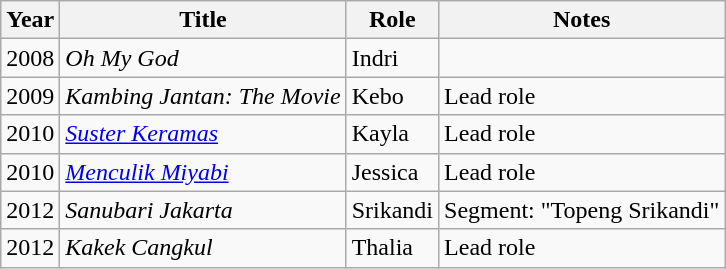<table class="wikitable">
<tr>
<th>Year</th>
<th>Title</th>
<th>Role</th>
<th>Notes</th>
</tr>
<tr>
<td>2008</td>
<td><em>Oh My God</em></td>
<td>Indri</td>
<td></td>
</tr>
<tr>
<td>2009</td>
<td><em>Kambing Jantan: The Movie</em></td>
<td>Kebo</td>
<td>Lead role</td>
</tr>
<tr>
<td>2010</td>
<td><em><a href='#'>Suster Keramas</a></em></td>
<td>Kayla</td>
<td>Lead role</td>
</tr>
<tr>
<td>2010</td>
<td><em><a href='#'>Menculik Miyabi</a></em></td>
<td>Jessica</td>
<td>Lead role</td>
</tr>
<tr>
<td>2012</td>
<td><em>Sanubari Jakarta</em></td>
<td>Srikandi</td>
<td>Segment: "Topeng Srikandi"</td>
</tr>
<tr>
<td>2012</td>
<td><em>Kakek Cangkul</em></td>
<td>Thalia</td>
<td>Lead role</td>
</tr>
</table>
